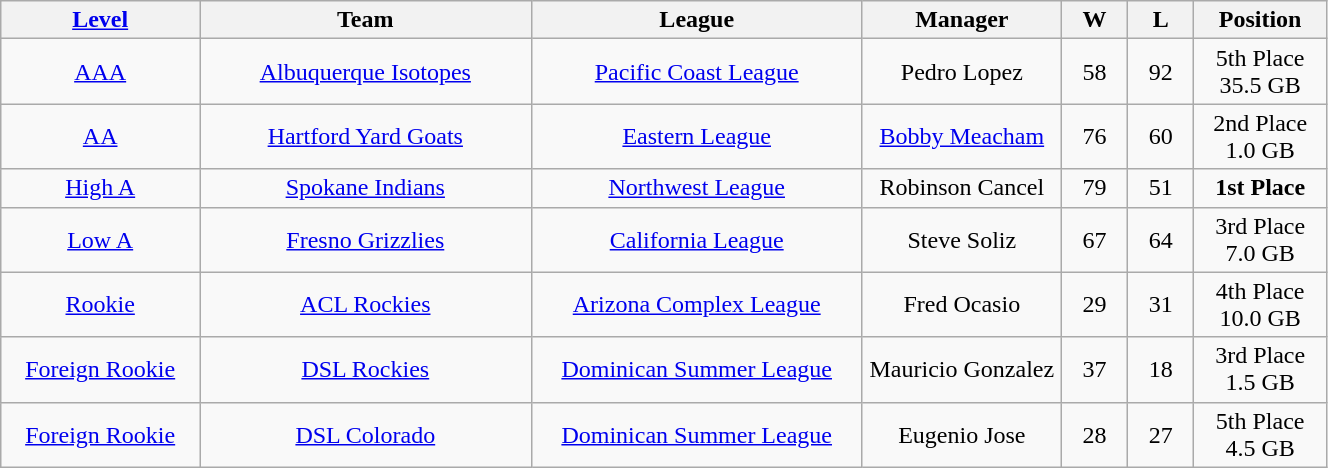<table class="wikitable" style="width:70%; text-align:center;">
<tr>
<th style="width:15%;"><a href='#'>Level</a></th>
<th style="width:25%;">Team</th>
<th style="width:25%;">League</th>
<th style="width:15%;">Manager</th>
<th style="width:5%;">W</th>
<th style="width:5%;">L</th>
<th style="width:20%;">Position</th>
</tr>
<tr>
<td><a href='#'>AAA</a></td>
<td><a href='#'>Albuquerque Isotopes</a></td>
<td><a href='#'>Pacific Coast League</a><br></td>
<td>Pedro Lopez</td>
<td>58</td>
<td>92</td>
<td>5th Place<br>35.5 GB</td>
</tr>
<tr>
<td><a href='#'>AA</a></td>
<td><a href='#'>Hartford Yard Goats</a></td>
<td><a href='#'>Eastern League</a><br></td>
<td><a href='#'>Bobby Meacham</a></td>
<td>76</td>
<td>60</td>
<td>2nd Place<br>1.0 GB</td>
</tr>
<tr>
<td><a href='#'>High A</a></td>
<td><a href='#'>Spokane Indians</a></td>
<td><a href='#'>Northwest League</a></td>
<td>Robinson Cancel</td>
<td>79</td>
<td>51</td>
<td><strong>1st Place</strong></td>
</tr>
<tr>
<td><a href='#'>Low A</a></td>
<td><a href='#'>Fresno Grizzlies</a></td>
<td><a href='#'>California League</a><br></td>
<td>Steve Soliz</td>
<td>67</td>
<td>64</td>
<td>3rd Place<br>7.0 GB</td>
</tr>
<tr>
<td><a href='#'>Rookie</a></td>
<td><a href='#'>ACL Rockies</a></td>
<td><a href='#'>Arizona Complex League</a><br></td>
<td>Fred Ocasio</td>
<td>29</td>
<td>31</td>
<td>4th Place<br>10.0 GB</td>
</tr>
<tr>
<td><a href='#'>Foreign Rookie</a></td>
<td><a href='#'>DSL Rockies</a></td>
<td><a href='#'>Dominican Summer League</a><br></td>
<td>Mauricio Gonzalez</td>
<td>37</td>
<td>18</td>
<td>3rd Place<br>1.5 GB</td>
</tr>
<tr>
<td><a href='#'>Foreign Rookie</a></td>
<td><a href='#'>DSL Colorado</a></td>
<td><a href='#'>Dominican Summer League</a><br></td>
<td>Eugenio Jose</td>
<td>28</td>
<td>27</td>
<td>5th Place<br>4.5 GB</td>
</tr>
</table>
